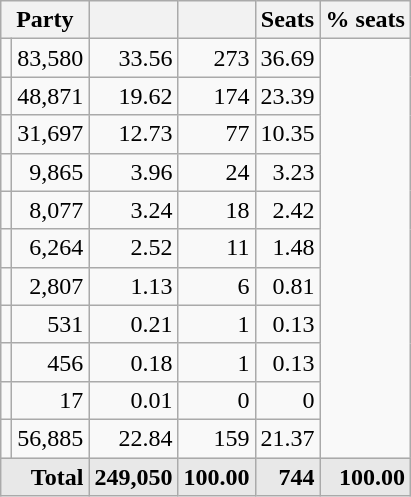<table class="wikitable sortable" style="text-align: right;">
<tr>
<th colspan="2">Party</th>
<th data-sort-type="number"></th>
<th data-sort-type="number"></th>
<th data-sort-type="number">Seats</th>
<th data-sort-type="number">% seats</th>
</tr>
<tr>
<td></td>
<td>83,580</td>
<td>33.56</td>
<td>273</td>
<td>36.69</td>
</tr>
<tr>
<td></td>
<td>48,871</td>
<td>19.62</td>
<td>174</td>
<td>23.39</td>
</tr>
<tr>
<td></td>
<td>31,697</td>
<td>12.73</td>
<td>77</td>
<td>10.35</td>
</tr>
<tr>
<td></td>
<td>9,865</td>
<td>3.96</td>
<td>24</td>
<td>3.23</td>
</tr>
<tr>
<td></td>
<td>8,077</td>
<td>3.24</td>
<td>18</td>
<td>2.42</td>
</tr>
<tr>
<td></td>
<td>6,264</td>
<td>2.52</td>
<td>11</td>
<td>1.48</td>
</tr>
<tr>
<td></td>
<td>2,807</td>
<td>1.13</td>
<td>6</td>
<td>0.81</td>
</tr>
<tr>
<td></td>
<td>531</td>
<td>0.21</td>
<td>1</td>
<td>0.13</td>
</tr>
<tr>
<td></td>
<td>456</td>
<td>0.18</td>
<td>1</td>
<td>0.13</td>
</tr>
<tr>
<td></td>
<td>17</td>
<td>0.01</td>
<td>0</td>
<td>0</td>
</tr>
<tr>
<td></td>
<td>56,885</td>
<td>22.84</td>
<td>159</td>
<td>21.37</td>
</tr>
<tr style="font-weight:bold; background:rgb(232,232,232);">
<td colspan="2">Total</td>
<td style="text-align: right;">249,050</td>
<td style="text-align: right;">100.00</td>
<td style="text-align: right;">744</td>
<td style="text-align: right;">100.00</td>
</tr>
</table>
